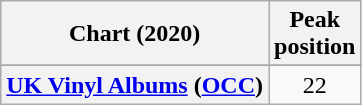<table class="wikitable plainrowheaders">
<tr>
<th scope="col">Chart (2020)</th>
<th scope="col">Peak<br>position</th>
</tr>
<tr>
</tr>
<tr>
<th scope=row style="text-align:left;"><a href='#'>UK Vinyl Albums</a> (<a href='#'>OCC</a>)</th>
<td align="center">22</td>
</tr>
</table>
